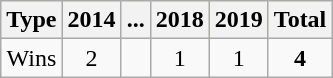<table class="wikitable">
<tr style="background:#ffc;">
<th scope="col">Type</th>
<th scope="col">2014</th>
<th scope="col">...</th>
<th scope="col">2018</th>
<th scope="col">2019</th>
<th scope="col">Total</th>
</tr>
<tr align=center>
<td>Wins</td>
<td>2</td>
<td></td>
<td>1</td>
<td>1</td>
<td><strong>4</strong></td>
</tr>
</table>
